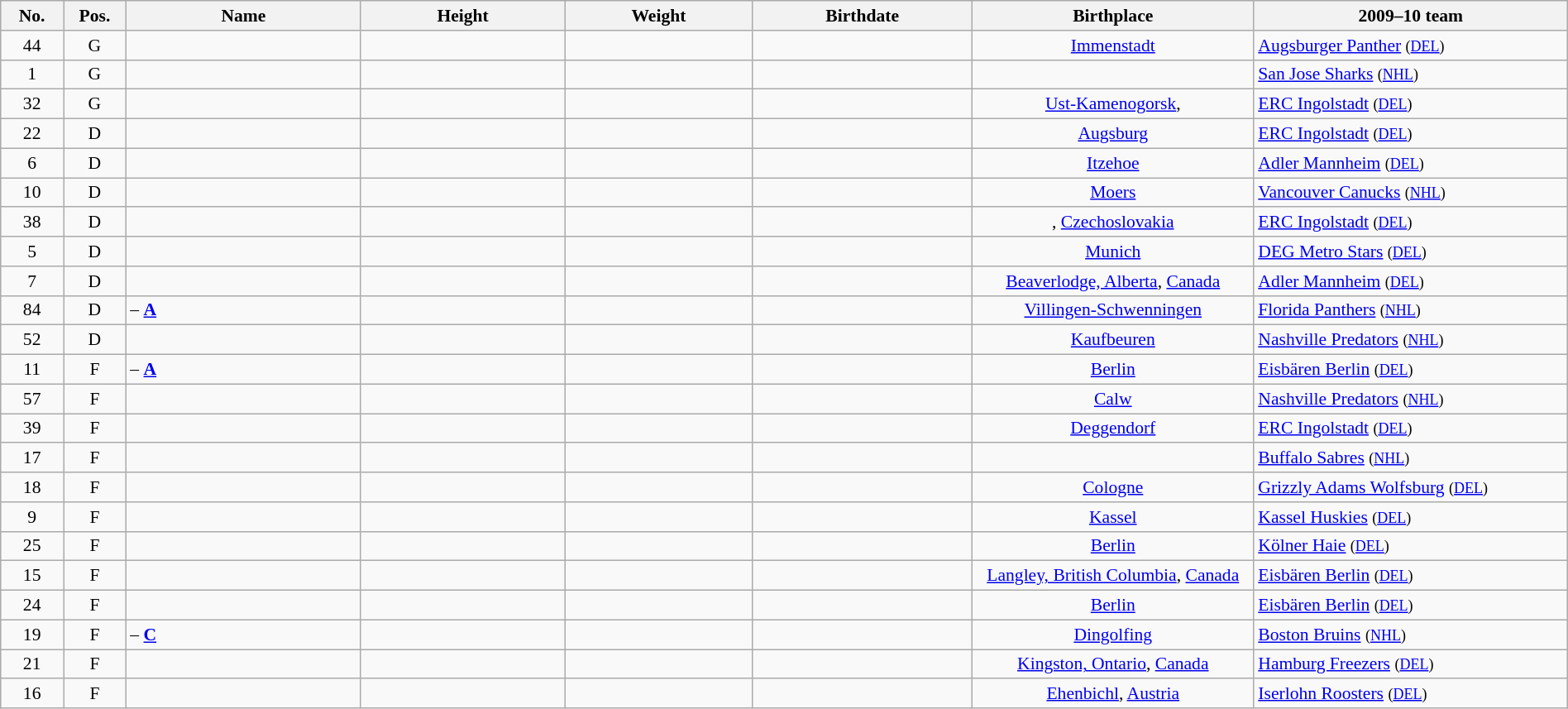<table class="wikitable sortable" style="width:100%;font-size: 90%; text-align: center;">
<tr>
<th style="width:  4%;">No.</th>
<th style="width:  4%;">Pos.</th>
<th style="width: 15%;">Name</th>
<th style="width: 13%;">Height</th>
<th style="width: 12%;">Weight</th>
<th style="width: 14%;">Birthdate</th>
<th style="width: 18%;">Birthplace</th>
<th style="width: 20%;">2009–10 team</th>
</tr>
<tr>
<td>44</td>
<td>G</td>
<td style="text-align:left;"></td>
<td></td>
<td></td>
<td style="text-align:right;"></td>
<td><a href='#'>Immenstadt</a></td>
<td style="text-align:left;"> <a href='#'>Augsburger Panther</a> <small>(<a href='#'>DEL</a>)</small></td>
</tr>
<tr>
<td>1</td>
<td>G</td>
<td style="text-align:left;"></td>
<td></td>
<td></td>
<td style="text-align:right;"></td>
<td></td>
<td style="text-align:left;"> <a href='#'>San Jose Sharks</a> <small>(<a href='#'>NHL</a>)</small></td>
</tr>
<tr>
<td>32</td>
<td>G</td>
<td style="text-align:left;"></td>
<td></td>
<td></td>
<td style="text-align:right;"></td>
<td><a href='#'>Ust-Kamenogorsk</a>, </td>
<td style="text-align:left;"> <a href='#'>ERC Ingolstadt</a> <small>(<a href='#'>DEL</a>)</small></td>
</tr>
<tr>
<td>22</td>
<td>D</td>
<td style="text-align:left;"></td>
<td></td>
<td></td>
<td style="text-align:right;"></td>
<td><a href='#'>Augsburg</a></td>
<td style="text-align:left;"> <a href='#'>ERC Ingolstadt</a> <small>(<a href='#'>DEL</a>)</small></td>
</tr>
<tr>
<td>6</td>
<td>D</td>
<td style="text-align:left;"></td>
<td></td>
<td></td>
<td style="text-align:right;"></td>
<td><a href='#'>Itzehoe</a></td>
<td style="text-align:left;"> <a href='#'>Adler Mannheim</a> <small>(<a href='#'>DEL</a>)</small></td>
</tr>
<tr>
<td>10</td>
<td>D</td>
<td style="text-align:left;"></td>
<td></td>
<td></td>
<td style="text-align:right;"></td>
<td><a href='#'>Moers</a></td>
<td style="text-align:left;"> <a href='#'>Vancouver Canucks</a> <small>(<a href='#'>NHL</a>)</small></td>
</tr>
<tr>
<td>38</td>
<td>D</td>
<td style="text-align:left;"></td>
<td></td>
<td></td>
<td style="text-align:right;"></td>
<td>, <a href='#'>Czechoslovakia</a></td>
<td style="text-align:left;"> <a href='#'>ERC Ingolstadt</a> <small>(<a href='#'>DEL</a>)</small></td>
</tr>
<tr>
<td>5</td>
<td>D</td>
<td style="text-align:left;"></td>
<td></td>
<td></td>
<td style="text-align:right;"></td>
<td><a href='#'>Munich</a></td>
<td style="text-align:left;"> <a href='#'>DEG Metro Stars</a> <small>(<a href='#'>DEL</a>)</small></td>
</tr>
<tr>
<td>7</td>
<td>D</td>
<td style="text-align:left;"></td>
<td></td>
<td></td>
<td style="text-align:right;"></td>
<td><a href='#'>Beaverlodge, Alberta</a>, <a href='#'>Canada</a></td>
<td style="text-align:left;"> <a href='#'>Adler Mannheim</a> <small>(<a href='#'>DEL</a>)</small></td>
</tr>
<tr>
<td>84</td>
<td>D</td>
<td style="text-align:left;"> – <strong><a href='#'>A</a></strong></td>
<td></td>
<td></td>
<td style="text-align:right;"></td>
<td><a href='#'>Villingen-Schwenningen</a></td>
<td style="text-align:left;"> <a href='#'>Florida Panthers</a> <small>(<a href='#'>NHL</a>)</small></td>
</tr>
<tr>
<td>52</td>
<td>D</td>
<td style="text-align:left;"></td>
<td></td>
<td></td>
<td style="text-align:right;"></td>
<td><a href='#'>Kaufbeuren</a></td>
<td style="text-align:left;"> <a href='#'>Nashville Predators</a> <small>(<a href='#'>NHL</a>)</small></td>
</tr>
<tr>
<td>11</td>
<td>F</td>
<td style="text-align:left;"> – <strong><a href='#'>A</a></strong></td>
<td></td>
<td></td>
<td style="text-align:right;"></td>
<td><a href='#'>Berlin</a></td>
<td style="text-align:left;"> <a href='#'>Eisbären Berlin</a> <small>(<a href='#'>DEL</a>)</small></td>
</tr>
<tr>
<td>57</td>
<td>F</td>
<td style="text-align:left;"></td>
<td></td>
<td></td>
<td style="text-align:right;"></td>
<td><a href='#'>Calw</a></td>
<td style="text-align:left;"> <a href='#'>Nashville Predators</a> <small>(<a href='#'>NHL</a>)</small></td>
</tr>
<tr>
<td>39</td>
<td>F</td>
<td style="text-align:left;"></td>
<td></td>
<td></td>
<td style="text-align:right;"></td>
<td><a href='#'>Deggendorf</a></td>
<td style="text-align:left;"> <a href='#'>ERC Ingolstadt</a> <small>(<a href='#'>DEL</a>)</small></td>
</tr>
<tr>
<td>17</td>
<td>F</td>
<td style="text-align:left;"></td>
<td></td>
<td></td>
<td style="text-align:right;"></td>
<td></td>
<td style="text-align:left;"> <a href='#'>Buffalo Sabres</a> <small>(<a href='#'>NHL</a>)</small></td>
</tr>
<tr>
<td>18</td>
<td>F</td>
<td style="text-align:left;"></td>
<td></td>
<td></td>
<td style="text-align:right;"></td>
<td><a href='#'>Cologne</a></td>
<td style="text-align:left;"> <a href='#'>Grizzly Adams Wolfsburg</a> <small>(<a href='#'>DEL</a>)</small></td>
</tr>
<tr>
<td>9</td>
<td>F</td>
<td style="text-align:left;"></td>
<td></td>
<td></td>
<td style="text-align:right;"></td>
<td><a href='#'>Kassel</a></td>
<td style="text-align:left;"> <a href='#'>Kassel Huskies</a> <small>(<a href='#'>DEL</a>)</small></td>
</tr>
<tr>
<td>25</td>
<td>F</td>
<td style="text-align:left;"></td>
<td></td>
<td></td>
<td style="text-align:right;"></td>
<td><a href='#'>Berlin</a></td>
<td style="text-align:left;"> <a href='#'>Kölner Haie</a> <small>(<a href='#'>DEL</a>)</small></td>
</tr>
<tr>
<td>15</td>
<td>F</td>
<td style="text-align:left;"></td>
<td></td>
<td></td>
<td style="text-align:right;"></td>
<td><a href='#'>Langley, British Columbia</a>, <a href='#'>Canada</a></td>
<td style="text-align:left;"> <a href='#'>Eisbären Berlin</a> <small>(<a href='#'>DEL</a>)</small></td>
</tr>
<tr>
<td>24</td>
<td>F</td>
<td style="text-align:left;"></td>
<td></td>
<td></td>
<td style="text-align:right;"></td>
<td><a href='#'>Berlin</a></td>
<td style="text-align:left;"> <a href='#'>Eisbären Berlin</a> <small>(<a href='#'>DEL</a>)</small></td>
</tr>
<tr>
<td>19</td>
<td>F</td>
<td style="text-align:left;"> – <strong><a href='#'>C</a></strong></td>
<td></td>
<td></td>
<td style="text-align:right;"></td>
<td><a href='#'>Dingolfing</a></td>
<td style="text-align:left;"> <a href='#'>Boston Bruins</a> <small>(<a href='#'>NHL</a>)</small></td>
</tr>
<tr>
<td>21</td>
<td>F</td>
<td style="text-align:left;"></td>
<td></td>
<td></td>
<td style="text-align:right;"></td>
<td><a href='#'>Kingston, Ontario</a>, <a href='#'>Canada</a></td>
<td style="text-align:left;"> <a href='#'>Hamburg Freezers</a> <small>(<a href='#'>DEL</a>)</small></td>
</tr>
<tr>
<td>16</td>
<td>F</td>
<td style="text-align:left;"></td>
<td></td>
<td></td>
<td style="text-align:right;"></td>
<td><a href='#'>Ehenbichl</a>, <a href='#'>Austria</a></td>
<td style="text-align:left;"> <a href='#'>Iserlohn Roosters</a> <small>(<a href='#'>DEL</a>)</small></td>
</tr>
</table>
